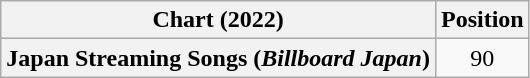<table class="wikitable plainrowheaders" style="text-align:center">
<tr>
<th scope="col">Chart (2022)</th>
<th scope="col">Position</th>
</tr>
<tr>
<th scope="row">Japan Streaming Songs (<em>Billboard Japan</em>)</th>
<td>90</td>
</tr>
</table>
